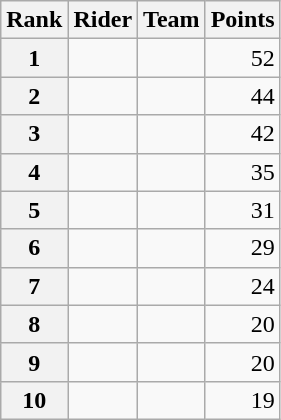<table class="wikitable" margin-bottom:0;">
<tr>
<th scope="col">Rank</th>
<th scope="col">Rider</th>
<th scope="col">Team</th>
<th scope="col">Points</th>
</tr>
<tr>
<th scope="row">1</th>
<td> </td>
<td></td>
<td align="right">52</td>
</tr>
<tr>
<th scope="row">2</th>
<td> </td>
<td></td>
<td align="right">44</td>
</tr>
<tr>
<th scope="row">3</th>
<td></td>
<td></td>
<td align="right">42</td>
</tr>
<tr>
<th scope="row">4</th>
<td></td>
<td></td>
<td align="right">35</td>
</tr>
<tr>
<th scope="row">5</th>
<td></td>
<td></td>
<td align="right">31</td>
</tr>
<tr>
<th scope="row">6</th>
<td> </td>
<td></td>
<td align="right">29</td>
</tr>
<tr>
<th scope="row">7</th>
<td> </td>
<td></td>
<td align="right">24</td>
</tr>
<tr>
<th scope="row">8</th>
<td></td>
<td></td>
<td align="right">20</td>
</tr>
<tr>
<th scope="row">9</th>
<td></td>
<td></td>
<td align="right">20</td>
</tr>
<tr>
<th scope="row">10</th>
<td></td>
<td></td>
<td align="right">19</td>
</tr>
</table>
